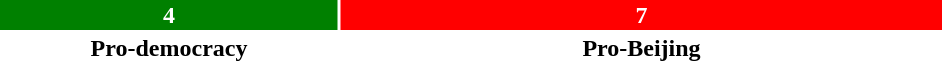<table style="width:50%; text-align:center;">
<tr style="color:white;">
<td style="background:green; width:36%;"><strong>4</strong></td>
<td style="background:red; width:64%;"><strong>7</strong></td>
</tr>
<tr>
<td><span><strong>Pro-democracy</strong></span></td>
<td><span><strong>Pro-Beijing</strong></span></td>
</tr>
</table>
